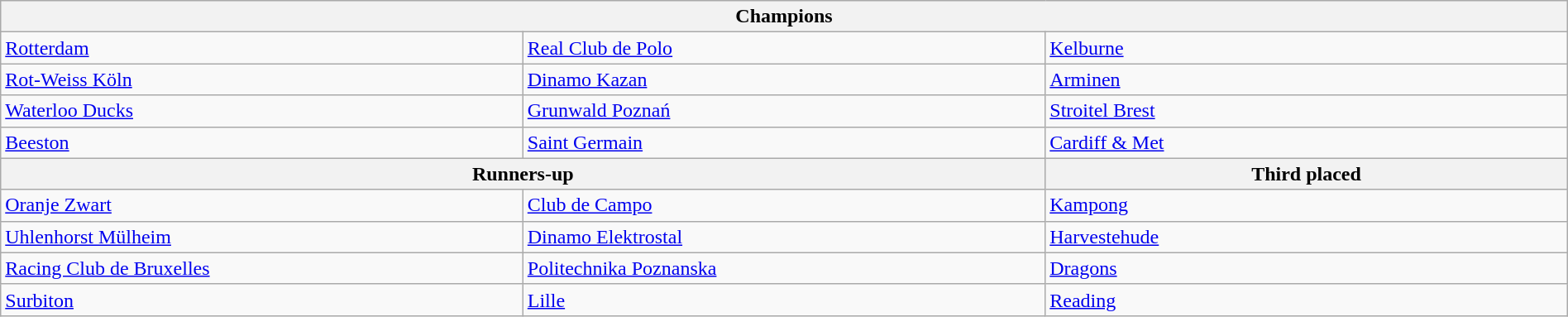<table class="wikitable" style="table-layout:fixed;width:100%;">
<tr>
<th colspan=3>Champions</th>
</tr>
<tr>
<td width=33%> <a href='#'>Rotterdam</a></td>
<td width=33%> <a href='#'>Real Club de Polo</a></td>
<td width=33%> <a href='#'>Kelburne</a></td>
</tr>
<tr>
<td> <a href='#'>Rot-Weiss Köln</a></td>
<td> <a href='#'>Dinamo Kazan</a></td>
<td> <a href='#'>Arminen</a></td>
</tr>
<tr>
<td> <a href='#'>Waterloo Ducks</a></td>
<td> <a href='#'>Grunwald Poznań</a></td>
<td> <a href='#'>Stroitel Brest</a></td>
</tr>
<tr>
<td> <a href='#'>Beeston</a></td>
<td> <a href='#'>Saint Germain</a></td>
<td> <a href='#'>Cardiff & Met</a></td>
</tr>
<tr>
<th colspan=2>Runners-up</th>
<th>Third placed</th>
</tr>
<tr>
<td> <a href='#'>Oranje Zwart</a></td>
<td> <a href='#'>Club de Campo</a></td>
<td> <a href='#'>Kampong</a></td>
</tr>
<tr>
<td> <a href='#'>Uhlenhorst Mülheim</a></td>
<td> <a href='#'>Dinamo Elektrostal</a></td>
<td> <a href='#'>Harvestehude</a></td>
</tr>
<tr>
<td> <a href='#'>Racing Club de Bruxelles</a></td>
<td> <a href='#'>Politechnika Poznanska</a></td>
<td> <a href='#'>Dragons</a></td>
</tr>
<tr>
<td> <a href='#'>Surbiton</a></td>
<td> <a href='#'>Lille</a></td>
<td> <a href='#'>Reading</a></td>
</tr>
</table>
